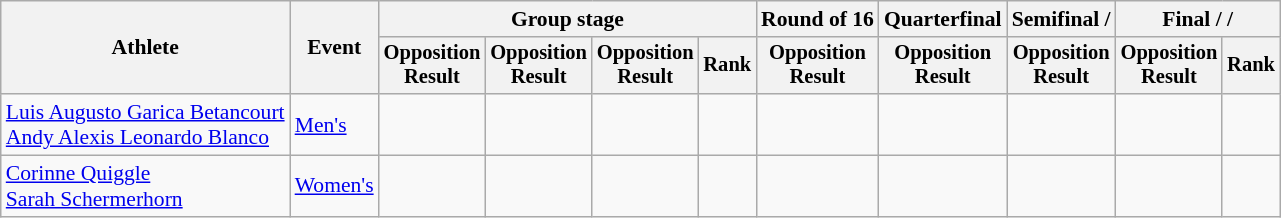<table class=wikitable style=font-size:90%;text-align:center>
<tr>
<th rowspan=2>Athlete</th>
<th rowspan=2>Event</th>
<th colspan=4>Group stage</th>
<th>Round of 16</th>
<th>Quarterfinal</th>
<th>Semifinal / </th>
<th colspan=2>Final /  / </th>
</tr>
<tr style=font-size:95%>
<th>Opposition<br>Result</th>
<th>Opposition<br>Result</th>
<th>Opposition<br>Result</th>
<th>Rank</th>
<th>Opposition<br>Result</th>
<th>Opposition<br>Result</th>
<th>Opposition<br>Result</th>
<th>Opposition<br>Result</th>
<th>Rank</th>
</tr>
<tr>
<td align=left><a href='#'>Luis Augusto Garica Betancourt</a><br><a href='#'>Andy Alexis Leonardo Blanco</a></td>
<td align=left><a href='#'>Men's</a></td>
<td></td>
<td></td>
<td></td>
<td></td>
<td></td>
<td></td>
<td></td>
<td></td>
<td></td>
</tr>
<tr>
<td align=left><a href='#'>Corinne Quiggle</a><br><a href='#'>Sarah Schermerhorn</a></td>
<td align=left><a href='#'>Women's</a></td>
<td></td>
<td></td>
<td></td>
<td></td>
<td></td>
<td></td>
<td></td>
<td></td>
<td></td>
</tr>
</table>
